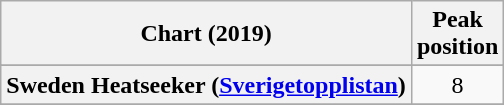<table class="wikitable sortable plainrowheaders" style="text-align:center">
<tr>
<th scope="col">Chart (2019)</th>
<th scope="col">Peak<br>position</th>
</tr>
<tr>
</tr>
<tr>
<th scope="row">Sweden Heatseeker (<a href='#'>Sverigetopplistan</a>)</th>
<td>8</td>
</tr>
<tr>
</tr>
</table>
